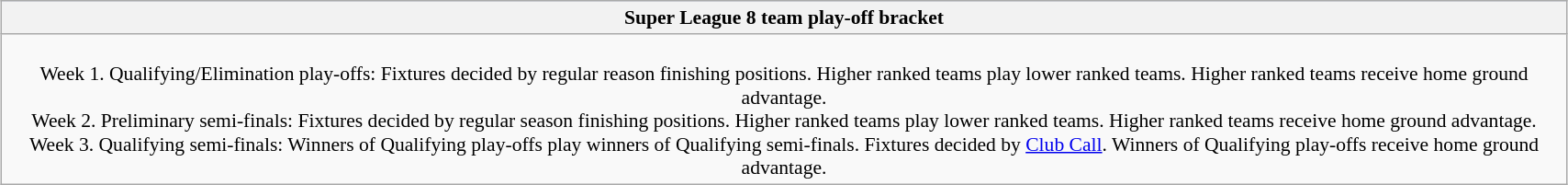<table class="wikitable" style="margin: auto; font-size:90%; text-align:center; width:90%;" class="toccolours collapsible">
<tr style="background:#c1d8ff;">
<th colspan=10>Super League 8 team play-off bracket</th>
</tr>
<tr>
<td><div><br>Week 1. Qualifying/Elimination play-offs: Fixtures decided by regular reason finishing positions. Higher ranked teams play lower ranked teams. Higher ranked teams receive home ground advantage.<br>
Week 2. Preliminary semi-finals: Fixtures decided by regular season finishing positions. Higher ranked teams play lower ranked teams. Higher ranked teams receive home ground advantage.<br>
Week 3. Qualifying semi-finals: Winners of Qualifying play-offs play winners of Qualifying semi-finals. Fixtures decided by <a href='#'>Club Call</a>. Winners of Qualifying play-offs receive home ground advantage.
</div></td>
</tr>
</table>
